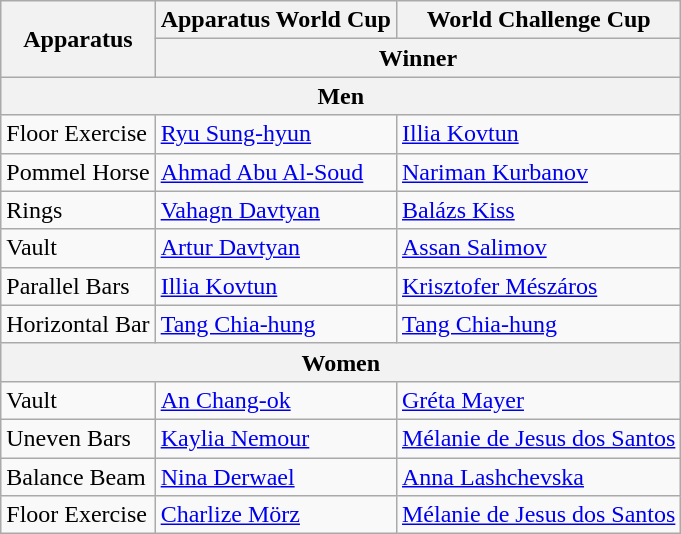<table class="wikitable">
<tr>
<th rowspan="2">Apparatus</th>
<th>Apparatus World Cup</th>
<th>World Challenge Cup</th>
</tr>
<tr>
<th colspan="2">Winner</th>
</tr>
<tr>
<th colspan="3">Men</th>
</tr>
<tr>
<td>Floor Exercise</td>
<td> <a href='#'>Ryu Sung-hyun</a></td>
<td> <a href='#'>Illia Kovtun</a></td>
</tr>
<tr>
<td>Pommel Horse</td>
<td> <a href='#'>Ahmad Abu Al-Soud</a></td>
<td> <a href='#'>Nariman Kurbanov</a></td>
</tr>
<tr>
<td>Rings</td>
<td> <a href='#'>Vahagn Davtyan</a></td>
<td> <a href='#'>Balázs Kiss</a></td>
</tr>
<tr>
<td>Vault</td>
<td> <a href='#'>Artur Davtyan</a></td>
<td> <a href='#'>Assan Salimov</a></td>
</tr>
<tr>
<td>Parallel Bars</td>
<td> <a href='#'>Illia Kovtun</a></td>
<td> <a href='#'>Krisztofer Mészáros</a></td>
</tr>
<tr>
<td>Horizontal Bar</td>
<td> <a href='#'>Tang Chia-hung</a></td>
<td> <a href='#'>Tang Chia-hung</a></td>
</tr>
<tr>
<th colspan="3">Women</th>
</tr>
<tr>
<td>Vault</td>
<td> <a href='#'>An Chang-ok</a></td>
<td> <a href='#'>Gréta Mayer</a></td>
</tr>
<tr>
<td>Uneven Bars</td>
<td> <a href='#'>Kaylia Nemour</a></td>
<td> <a href='#'>Mélanie de Jesus dos Santos</a></td>
</tr>
<tr>
<td>Balance Beam</td>
<td> <a href='#'>Nina Derwael</a></td>
<td> <a href='#'>Anna Lashchevska</a></td>
</tr>
<tr>
<td>Floor Exercise</td>
<td> <a href='#'>Charlize Mörz</a></td>
<td> <a href='#'>Mélanie de Jesus dos Santos</a></td>
</tr>
</table>
